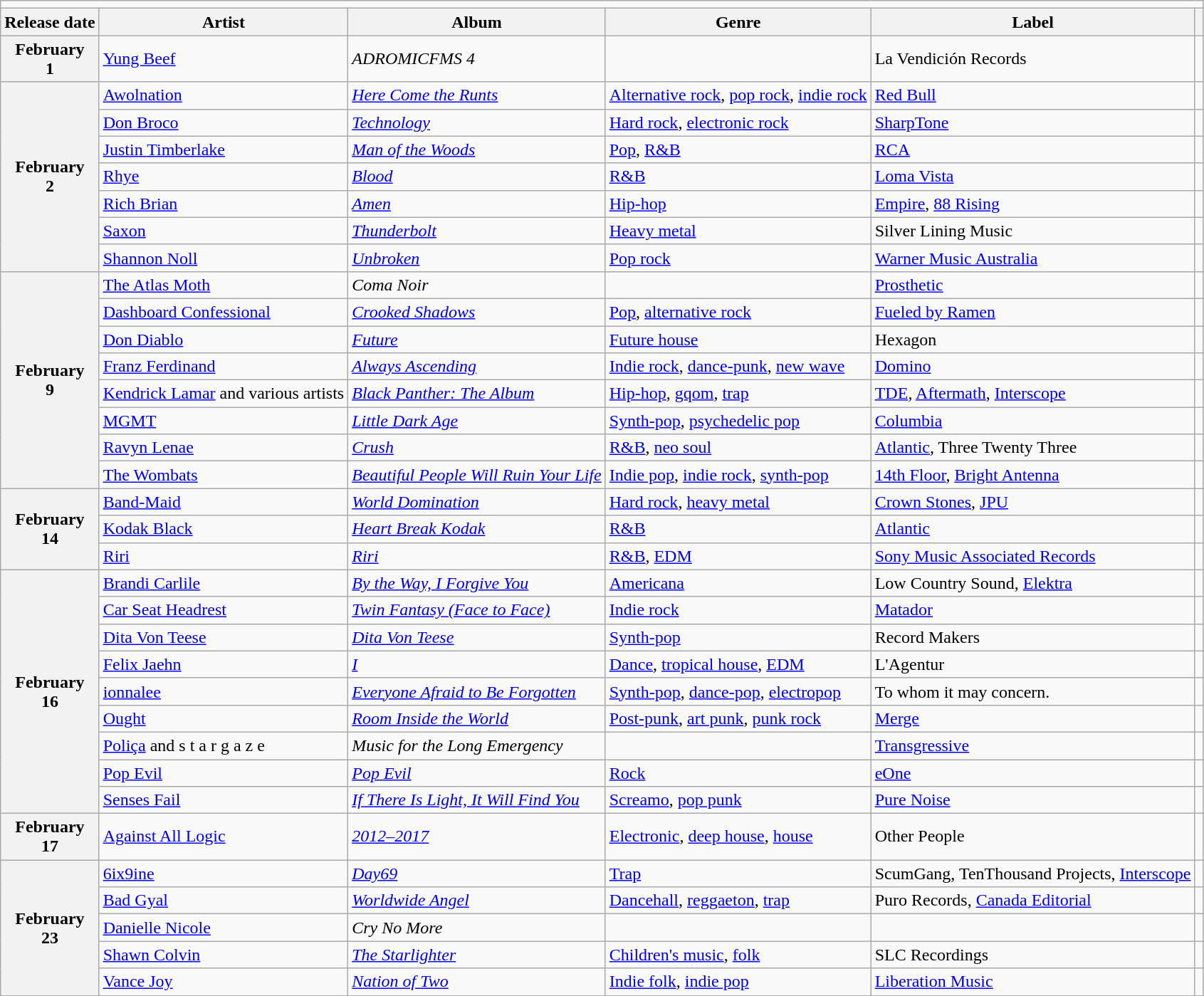<table class="wikitable plainrowheaders">
<tr>
<td colspan="6" style="text-align:center;"></td>
</tr>
<tr>
<th scope="col">Release date</th>
<th scope="col">Artist</th>
<th scope="col">Album</th>
<th scope="col">Genre</th>
<th scope="col">Label</th>
<th scope="col"></th>
</tr>
<tr>
<th scope="row" style="text-align:center;">February<br>1</th>
<td><a href='#'>Yung Beef</a></td>
<td><em>ADROMICFMS 4</em></td>
<td></td>
<td>La Vendición Records</td>
<td></td>
</tr>
<tr>
<th scope="row" rowspan="7" style="text-align:center;">February<br>2</th>
<td><a href='#'>Awolnation</a></td>
<td><em><a href='#'>Here Come the Runts</a></em></td>
<td><a href='#'>Alternative rock</a>, <a href='#'>pop rock</a>, <a href='#'>indie rock</a></td>
<td><a href='#'>Red Bull</a></td>
<td></td>
</tr>
<tr>
<td><a href='#'>Don Broco</a></td>
<td><em><a href='#'>Technology</a></em></td>
<td><a href='#'>Hard rock</a>, <a href='#'>electronic rock</a></td>
<td><a href='#'>SharpTone</a></td>
<td></td>
</tr>
<tr>
<td><a href='#'>Justin Timberlake</a></td>
<td><em><a href='#'>Man of the Woods</a></em></td>
<td><a href='#'>Pop</a>, <a href='#'>R&B</a></td>
<td><a href='#'>RCA</a></td>
<td></td>
</tr>
<tr>
<td><a href='#'>Rhye</a></td>
<td><em><a href='#'>Blood</a></em></td>
<td><a href='#'>R&B</a></td>
<td><a href='#'>Loma Vista</a></td>
<td></td>
</tr>
<tr>
<td><a href='#'>Rich Brian</a></td>
<td><em><a href='#'>Amen</a></em></td>
<td><a href='#'>Hip-hop</a></td>
<td><a href='#'>Empire</a>, <a href='#'>88 Rising</a></td>
<td></td>
</tr>
<tr>
<td><a href='#'>Saxon</a></td>
<td><em><a href='#'>Thunderbolt</a></em></td>
<td><a href='#'>Heavy metal</a></td>
<td>Silver Lining Music</td>
<td></td>
</tr>
<tr>
<td><a href='#'>Shannon Noll</a></td>
<td><em><a href='#'>Unbroken</a></em></td>
<td><a href='#'>Pop rock</a></td>
<td><a href='#'>Warner Music Australia</a></td>
<td></td>
</tr>
<tr>
<th scope="row" rowspan="8" style="text-align:center;">February<br>9</th>
<td><a href='#'>The Atlas Moth</a></td>
<td><em>Coma Noir</em></td>
<td></td>
<td><a href='#'>Prosthetic</a></td>
<td></td>
</tr>
<tr>
<td><a href='#'>Dashboard Confessional</a></td>
<td><em><a href='#'>Crooked Shadows</a></em></td>
<td><a href='#'>Pop</a>, <a href='#'>alternative rock</a></td>
<td><a href='#'>Fueled by Ramen</a></td>
<td></td>
</tr>
<tr>
<td><a href='#'>Don Diablo</a></td>
<td><em><a href='#'>Future</a></em></td>
<td><a href='#'>Future house</a></td>
<td>Hexagon</td>
<td></td>
</tr>
<tr>
<td><a href='#'>Franz Ferdinand</a></td>
<td><em><a href='#'>Always Ascending</a></em></td>
<td><a href='#'>Indie rock</a>, <a href='#'>dance-punk</a>, <a href='#'>new wave</a></td>
<td><a href='#'>Domino</a></td>
<td></td>
</tr>
<tr>
<td><a href='#'>Kendrick Lamar</a> and various artists</td>
<td><em><a href='#'>Black Panther: The Album</a></em></td>
<td><a href='#'>Hip-hop</a>, <a href='#'>gqom</a>, <a href='#'>trap</a></td>
<td><a href='#'>TDE</a>, <a href='#'>Aftermath</a>, <a href='#'>Interscope</a></td>
<td></td>
</tr>
<tr>
<td><a href='#'>MGMT</a></td>
<td><em><a href='#'>Little Dark Age</a></em></td>
<td><a href='#'>Synth-pop</a>, <a href='#'>psychedelic pop</a></td>
<td><a href='#'>Columbia</a></td>
<td></td>
</tr>
<tr>
<td><a href='#'>Ravyn Lenae</a></td>
<td><em><a href='#'>Crush</a></em></td>
<td><a href='#'>R&B</a>, <a href='#'>neo soul</a></td>
<td><a href='#'>Atlantic</a>, Three Twenty Three</td>
<td></td>
</tr>
<tr>
<td><a href='#'>The Wombats</a></td>
<td><em><a href='#'>Beautiful People Will Ruin Your Life</a></em></td>
<td><a href='#'>Indie pop</a>, <a href='#'>indie rock</a>, <a href='#'>synth-pop</a></td>
<td><a href='#'>14th Floor</a>, <a href='#'>Bright Antenna</a></td>
<td></td>
</tr>
<tr>
<th scope="row" rowspan="3" style="text-align:center;">February<br>14</th>
<td><a href='#'>Band-Maid</a></td>
<td><em><a href='#'>World Domination</a></em></td>
<td><a href='#'>Hard rock</a>, <a href='#'>heavy metal</a></td>
<td><a href='#'>Crown Stones</a>, <a href='#'>JPU</a></td>
<td></td>
</tr>
<tr>
<td><a href='#'>Kodak Black</a></td>
<td><em><a href='#'>Heart Break Kodak</a></em></td>
<td><a href='#'>R&B</a></td>
<td><a href='#'>Atlantic</a></td>
<td></td>
</tr>
<tr>
<td><a href='#'>Riri</a></td>
<td><em><a href='#'>Riri</a></em></td>
<td><a href='#'>R&B</a>, <a href='#'>EDM</a></td>
<td><a href='#'>Sony Music Associated Records</a></td>
<td></td>
</tr>
<tr>
<th scope="row" rowspan="9" style="text-align:center;">February<br>16</th>
<td><a href='#'>Brandi Carlile</a></td>
<td><em><a href='#'>By the Way, I Forgive You</a></em></td>
<td><a href='#'>Americana</a></td>
<td>Low Country Sound, <a href='#'>Elektra</a></td>
<td></td>
</tr>
<tr>
<td><a href='#'>Car Seat Headrest</a></td>
<td><em><a href='#'>Twin Fantasy (Face to Face)</a></em></td>
<td><a href='#'>Indie rock</a></td>
<td><a href='#'>Matador</a></td>
<td></td>
</tr>
<tr>
<td><a href='#'>Dita Von Teese</a></td>
<td><em><a href='#'>Dita Von Teese</a></em></td>
<td><a href='#'>Synth-pop</a></td>
<td>Record Makers</td>
<td></td>
</tr>
<tr>
<td><a href='#'>Felix Jaehn</a></td>
<td><em><a href='#'>I</a></em></td>
<td><a href='#'>Dance</a>, <a href='#'>tropical house</a>, <a href='#'>EDM</a></td>
<td>L'Agentur</td>
<td></td>
</tr>
<tr>
<td><a href='#'>ionnalee</a></td>
<td><em><a href='#'>Everyone Afraid to Be Forgotten</a></em></td>
<td><a href='#'>Synth-pop</a>, <a href='#'>dance-pop</a>, <a href='#'>electropop</a></td>
<td>To whom it may concern.</td>
<td></td>
</tr>
<tr>
<td><a href='#'>Ought</a></td>
<td><em><a href='#'>Room Inside the World</a></em></td>
<td><a href='#'>Post-punk</a>, <a href='#'>art punk</a>, <a href='#'>punk rock</a></td>
<td><a href='#'>Merge</a></td>
<td></td>
</tr>
<tr>
<td><a href='#'>Poliça</a> and s t a r g a z e</td>
<td><em>Music for the Long Emergency</em></td>
<td></td>
<td><a href='#'>Transgressive</a></td>
<td></td>
</tr>
<tr>
<td><a href='#'>Pop Evil</a></td>
<td><em><a href='#'>Pop Evil</a></em></td>
<td><a href='#'>Rock</a></td>
<td><a href='#'>eOne</a></td>
<td></td>
</tr>
<tr>
<td><a href='#'>Senses Fail</a></td>
<td><em><a href='#'>If There Is Light, It Will Find You</a></em></td>
<td><a href='#'>Screamo</a>, <a href='#'>pop punk</a></td>
<td><a href='#'>Pure Noise</a></td>
<td></td>
</tr>
<tr>
<th scope="row" style="text-align:center;">February<br>17</th>
<td><a href='#'>Against All Logic</a></td>
<td><em><a href='#'>2012–2017</a></em></td>
<td><a href='#'>Electronic</a>, <a href='#'>deep house</a>, <a href='#'>house</a></td>
<td>Other People</td>
<td></td>
</tr>
<tr>
<th scope="row" rowspan="5" style="text-align:center;">February<br>23</th>
<td><a href='#'>6ix9ine</a></td>
<td><em><a href='#'>Day69</a></em></td>
<td><a href='#'>Trap</a></td>
<td>ScumGang, TenThousand Projects, <a href='#'>Interscope</a></td>
<td></td>
</tr>
<tr>
<td><a href='#'>Bad Gyal</a></td>
<td><em><a href='#'>Worldwide Angel</a></em></td>
<td><a href='#'>Dancehall</a>, <a href='#'>reggaeton</a>, <a href='#'>trap</a></td>
<td>Puro Records, <a href='#'>Canada Editorial</a></td>
<td></td>
</tr>
<tr>
<td><a href='#'>Danielle Nicole</a></td>
<td><em>Cry No More</em></td>
<td></td>
<td></td>
<td></td>
</tr>
<tr>
<td><a href='#'>Shawn Colvin</a></td>
<td><em><a href='#'>The Starlighter</a></em></td>
<td><a href='#'>Children's music</a>, <a href='#'>folk</a></td>
<td>SLC Recordings</td>
<td></td>
</tr>
<tr>
<td><a href='#'>Vance Joy</a></td>
<td><em><a href='#'>Nation of Two</a></em></td>
<td><a href='#'>Indie folk</a>, <a href='#'>indie pop</a></td>
<td><a href='#'>Liberation Music</a></td>
<td></td>
</tr>
</table>
